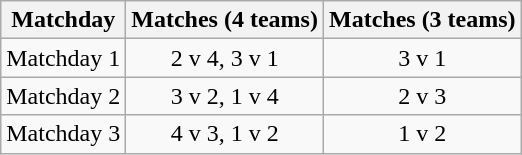<table class="wikitable" style="text-align:center">
<tr>
<th>Matchday</th>
<th>Matches (4 teams)</th>
<th>Matches (3 teams)</th>
</tr>
<tr>
<td>Matchday 1</td>
<td>2 v 4, 3 v 1</td>
<td>3 v 1</td>
</tr>
<tr>
<td>Matchday 2</td>
<td>3 v 2, 1 v 4</td>
<td>2 v 3</td>
</tr>
<tr>
<td>Matchday 3</td>
<td>4 v 3, 1 v 2</td>
<td>1 v 2</td>
</tr>
</table>
